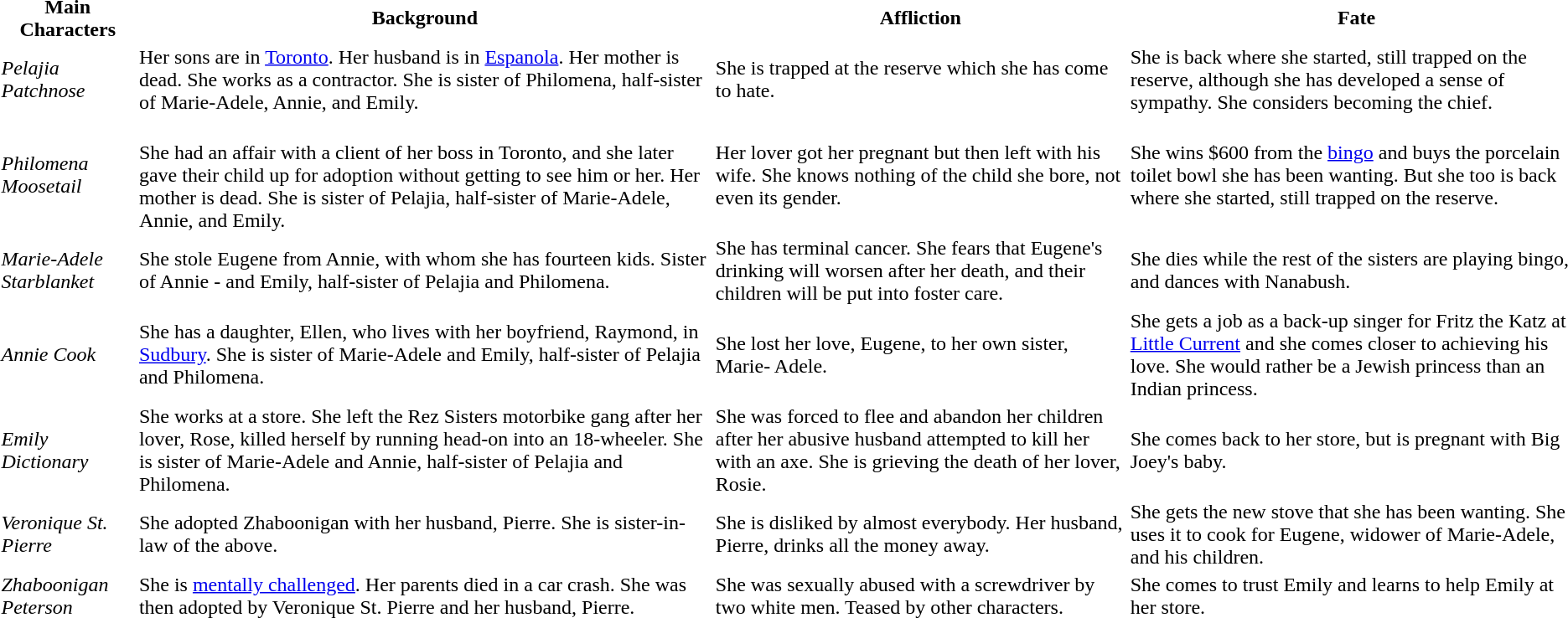<table class="Rez Sisters Characters">
<tr>
<th>Main Characters</th>
<th>Background</th>
<th>Affliction</th>
<th>Fate</th>
</tr>
<tr>
<td><em>Pelajia Patchnose</em></td>
<td>Her sons are in <a href='#'>Toronto</a>. Her husband is in <a href='#'>Espanola</a>. Her mother is dead. She works as a contractor. She is sister of Philomena, half-sister of Marie-Adele, Annie, and Emily.</td>
<td>She is trapped at the reserve which she has come to hate.</td>
<td>She is back where she started, still trapped on the reserve, although she has developed a sense of sympathy. She considers becoming the chief.</td>
</tr>
<tr>
<td><em>Philomena Moosetail</em></td>
<td><br>She had an affair with a client of her boss in Toronto, and she later gave their child up for adoption without getting to see him or her. Her mother is dead. She is sister of Pelajia, half-sister of Marie-Adele, Annie, and Emily.</td>
<td>Her lover got her pregnant but then left with his wife. She knows nothing of the child she bore, not even its gender.</td>
<td>She wins $600 from the <a href='#'>bingo</a> and buys the porcelain toilet bowl she has been wanting. But she too is back where she started, still trapped on the reserve.</td>
</tr>
<tr>
<td><em>Marie-Adele Starblanket</em></td>
<td>She stole Eugene from Annie, with whom she has fourteen kids. Sister of Annie - and Emily, half-sister of Pelajia and Philomena.</td>
<td>She has terminal cancer. She fears that Eugene's drinking will worsen after her death, and their children will be put into foster care.</td>
<td>She dies while the rest of the sisters are playing bingo, and dances with Nanabush.</td>
</tr>
<tr>
<td><em>Annie Cook</em></td>
<td>She has a daughter, Ellen, who lives with her boyfriend, Raymond, in <a href='#'>Sudbury</a>. She is sister of Marie-Adele and Emily, half-sister of Pelajia and Philomena.</td>
<td>She lost her love, Eugene, to her own sister, Marie- Adele.</td>
<td>She gets a job as a back-up singer for Fritz the Katz at <a href='#'>Little Current</a> and she comes closer to achieving his love. She would rather be a Jewish princess than an Indian princess.</td>
</tr>
<tr>
<td><em>Emily Dictionary</em></td>
<td>She works at a store. She left the Rez Sisters motorbike gang after her lover, Rose, killed herself by running head-on into an 18-wheeler. She is sister of Marie-Adele and Annie, half-sister of Pelajia and Philomena.</td>
<td>She was forced to flee and abandon her children after her abusive husband attempted to kill her with an axe. She is grieving the death of her lover, Rosie.</td>
<td>She comes back to her store, but is pregnant with Big Joey's baby.</td>
</tr>
<tr>
<td><em>Veronique St. Pierre</em></td>
<td>She adopted Zhaboonigan with her husband, Pierre. She is sister-in-law of the above.</td>
<td>She is disliked by almost everybody. Her husband, Pierre, drinks all the money away.</td>
<td>She gets the new stove that she has been wanting. She uses it to cook for Eugene, widower of Marie-Adele, and his children.</td>
</tr>
<tr>
<td><em>Zhaboonigan Peterson</em></td>
<td>She is <a href='#'>mentally challenged</a>. Her parents died in a car crash. She was then adopted by Veronique St. Pierre and her husband, Pierre.</td>
<td>She was sexually abused with a screwdriver by two white men. Teased by other characters.</td>
<td>She comes to trust Emily and learns to help Emily at her store.</td>
</tr>
</table>
